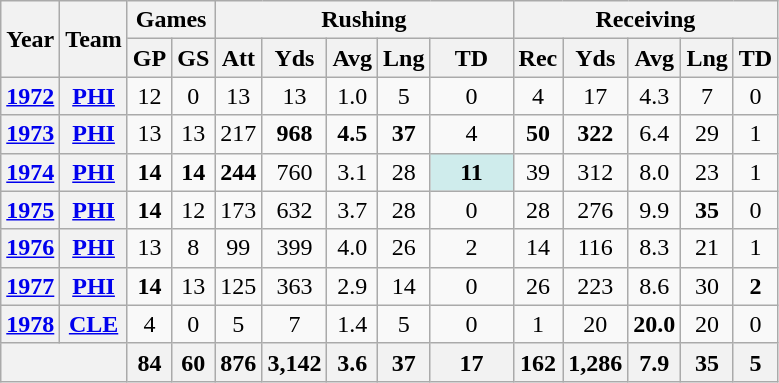<table class="wikitable" style="text-align:center;">
<tr>
<th rowspan="2">Year</th>
<th rowspan="2">Team</th>
<th colspan="2">Games</th>
<th colspan="5">Rushing</th>
<th colspan="5">Receiving</th>
</tr>
<tr>
<th>GP</th>
<th>GS</th>
<th>Att</th>
<th>Yds</th>
<th>Avg</th>
<th>Lng</th>
<th>TD</th>
<th>Rec</th>
<th>Yds</th>
<th>Avg</th>
<th>Lng</th>
<th>TD</th>
</tr>
<tr>
<th><a href='#'>1972</a></th>
<th><a href='#'>PHI</a></th>
<td>12</td>
<td>0</td>
<td>13</td>
<td>13</td>
<td>1.0</td>
<td>5</td>
<td>0</td>
<td>4</td>
<td>17</td>
<td>4.3</td>
<td>7</td>
<td>0</td>
</tr>
<tr>
<th><a href='#'>1973</a></th>
<th><a href='#'>PHI</a></th>
<td>13</td>
<td>13</td>
<td>217</td>
<td><strong>968</strong></td>
<td><strong>4.5</strong></td>
<td><strong>37</strong></td>
<td>4</td>
<td><strong>50</strong></td>
<td><strong>322</strong></td>
<td>6.4</td>
<td>29</td>
<td>1</td>
</tr>
<tr>
<th><a href='#'>1974</a></th>
<th><a href='#'>PHI</a></th>
<td><strong>14</strong></td>
<td><strong>14</strong></td>
<td><strong>244</strong></td>
<td>760</td>
<td>3.1</td>
<td>28</td>
<td style="background:#cfecec; width:3em;"><strong>11</strong></td>
<td>39</td>
<td>312</td>
<td>8.0</td>
<td>23</td>
<td>1</td>
</tr>
<tr>
<th><a href='#'>1975</a></th>
<th><a href='#'>PHI</a></th>
<td><strong>14</strong></td>
<td>12</td>
<td>173</td>
<td>632</td>
<td>3.7</td>
<td>28</td>
<td>0</td>
<td>28</td>
<td>276</td>
<td>9.9</td>
<td><strong>35</strong></td>
<td>0</td>
</tr>
<tr>
<th><a href='#'>1976</a></th>
<th><a href='#'>PHI</a></th>
<td>13</td>
<td>8</td>
<td>99</td>
<td>399</td>
<td>4.0</td>
<td>26</td>
<td>2</td>
<td>14</td>
<td>116</td>
<td>8.3</td>
<td>21</td>
<td>1</td>
</tr>
<tr>
<th><a href='#'>1977</a></th>
<th><a href='#'>PHI</a></th>
<td><strong>14</strong></td>
<td>13</td>
<td>125</td>
<td>363</td>
<td>2.9</td>
<td>14</td>
<td>0</td>
<td>26</td>
<td>223</td>
<td>8.6</td>
<td>30</td>
<td><strong>2</strong></td>
</tr>
<tr>
<th><a href='#'>1978</a></th>
<th><a href='#'>CLE</a></th>
<td>4</td>
<td>0</td>
<td>5</td>
<td>7</td>
<td>1.4</td>
<td>5</td>
<td>0</td>
<td>1</td>
<td>20</td>
<td><strong>20.0</strong></td>
<td>20</td>
<td>0</td>
</tr>
<tr>
<th colspan="2"></th>
<th>84</th>
<th>60</th>
<th>876</th>
<th>3,142</th>
<th>3.6</th>
<th>37</th>
<th>17</th>
<th>162</th>
<th>1,286</th>
<th>7.9</th>
<th>35</th>
<th>5</th>
</tr>
</table>
